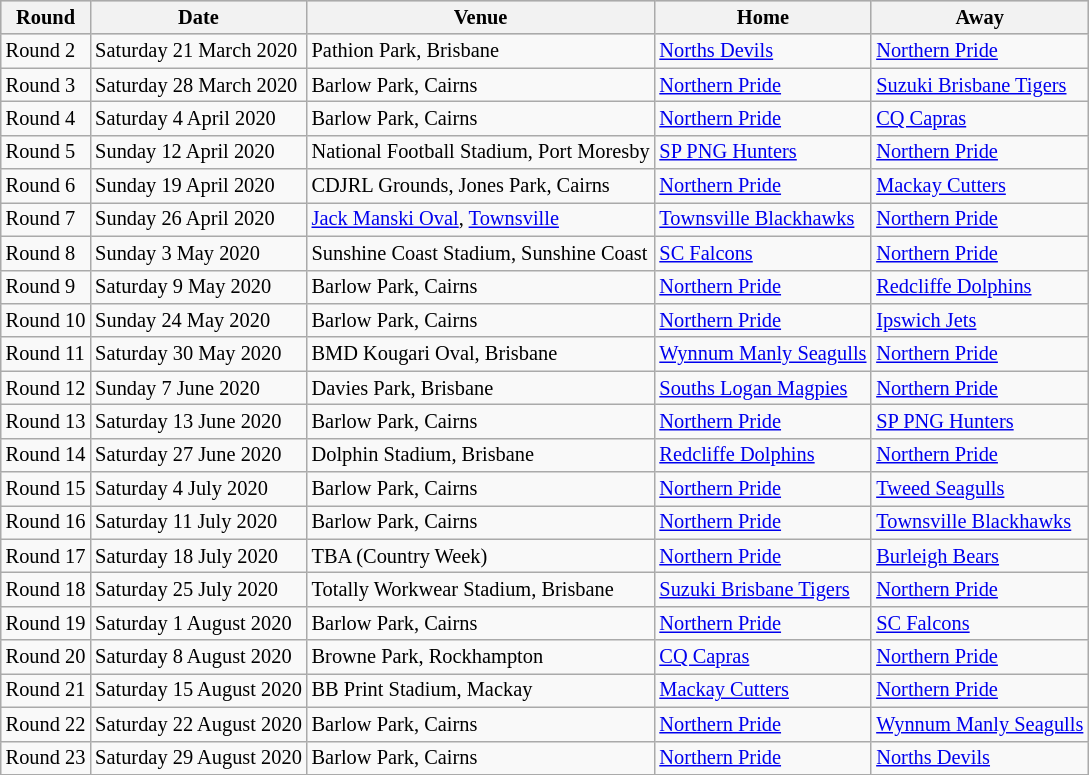<table class="wikitable" style="text-align:left; font-size:85%;">
<tr bgcolor=#cdcccc>
<th>Round</th>
<th>Date</th>
<th>Venue</th>
<th>Home</th>
<th>Away</th>
</tr>
<tr>
<td>Round 2</td>
<td>Saturday 21 March 2020</td>
<td>Pathion Park, Brisbane</td>
<td> <a href='#'>Norths Devils</a></td>
<td> <a href='#'>Northern Pride</a></td>
</tr>
<tr>
<td>Round 3</td>
<td>Saturday 28 March 2020</td>
<td>Barlow Park, Cairns</td>
<td> <a href='#'>Northern Pride</a></td>
<td> <a href='#'>Suzuki Brisbane Tigers</a></td>
</tr>
<tr>
<td>Round 4</td>
<td>Saturday 4 April 2020</td>
<td>Barlow Park, Cairns</td>
<td> <a href='#'>Northern Pride</a></td>
<td> <a href='#'>CQ Capras</a></td>
</tr>
<tr>
<td>Round 5</td>
<td>Sunday 12 April 2020</td>
<td>National Football Stadium, Port Moresby</td>
<td> <a href='#'>SP PNG Hunters</a></td>
<td> <a href='#'>Northern Pride</a></td>
</tr>
<tr>
<td>Round 6</td>
<td>Sunday 19 April 2020</td>
<td>CDJRL Grounds, Jones Park, Cairns</td>
<td> <a href='#'>Northern Pride</a></td>
<td> <a href='#'>Mackay Cutters</a></td>
</tr>
<tr>
<td>Round 7</td>
<td>Sunday 26 April 2020</td>
<td><a href='#'>Jack Manski Oval</a>, <a href='#'>Townsville</a></td>
<td> <a href='#'>Townsville Blackhawks</a></td>
<td> <a href='#'>Northern Pride</a></td>
</tr>
<tr>
<td>Round 8</td>
<td>Sunday 3 May 2020</td>
<td>Sunshine Coast Stadium, Sunshine Coast</td>
<td> <a href='#'>SC Falcons</a></td>
<td> <a href='#'>Northern Pride</a></td>
</tr>
<tr>
<td>Round 9</td>
<td>Saturday 9 May 2020</td>
<td>Barlow Park, Cairns</td>
<td> <a href='#'>Northern Pride</a></td>
<td> <a href='#'>Redcliffe Dolphins</a></td>
</tr>
<tr>
<td>Round 10</td>
<td>Sunday 24 May 2020</td>
<td>Barlow Park, Cairns</td>
<td> <a href='#'>Northern Pride</a></td>
<td> <a href='#'>Ipswich Jets</a></td>
</tr>
<tr>
<td>Round 11</td>
<td>Saturday 30 May 2020</td>
<td>BMD Kougari Oval, Brisbane</td>
<td> <a href='#'>Wynnum Manly Seagulls</a></td>
<td> <a href='#'>Northern Pride</a></td>
</tr>
<tr>
<td>Round 12</td>
<td>Sunday 7 June 2020</td>
<td>Davies Park, Brisbane</td>
<td> <a href='#'>Souths Logan Magpies</a></td>
<td> <a href='#'>Northern Pride</a></td>
</tr>
<tr>
<td>Round 13</td>
<td>Saturday 13 June 2020</td>
<td>Barlow Park, Cairns</td>
<td> <a href='#'>Northern Pride</a></td>
<td> <a href='#'>SP PNG Hunters</a></td>
</tr>
<tr>
<td>Round 14</td>
<td>Saturday 27 June 2020</td>
<td>Dolphin Stadium, Brisbane</td>
<td> <a href='#'>Redcliffe Dolphins</a></td>
<td> <a href='#'>Northern Pride</a></td>
</tr>
<tr>
<td>Round 15</td>
<td>Saturday 4 July 2020</td>
<td>Barlow Park, Cairns</td>
<td> <a href='#'>Northern Pride</a></td>
<td> <a href='#'>Tweed Seagulls</a></td>
</tr>
<tr>
<td>Round 16</td>
<td>Saturday 11 July 2020</td>
<td>Barlow Park, Cairns</td>
<td> <a href='#'>Northern Pride</a></td>
<td> <a href='#'>Townsville Blackhawks</a></td>
</tr>
<tr>
<td>Round 17</td>
<td>Saturday 18 July 2020</td>
<td>TBA (Country Week)</td>
<td> <a href='#'>Northern Pride</a></td>
<td> <a href='#'>Burleigh Bears</a></td>
</tr>
<tr>
<td>Round 18</td>
<td>Saturday 25 July 2020</td>
<td>Totally Workwear Stadium, Brisbane</td>
<td> <a href='#'>Suzuki Brisbane Tigers</a></td>
<td> <a href='#'>Northern Pride</a></td>
</tr>
<tr>
<td>Round 19</td>
<td>Saturday 1 August 2020</td>
<td>Barlow Park, Cairns</td>
<td> <a href='#'>Northern Pride</a></td>
<td> <a href='#'>SC Falcons</a></td>
</tr>
<tr>
<td>Round 20</td>
<td>Saturday 8 August 2020</td>
<td>Browne Park, Rockhampton</td>
<td> <a href='#'>CQ Capras</a></td>
<td> <a href='#'>Northern Pride</a></td>
</tr>
<tr>
<td>Round 21</td>
<td>Saturday 15 August 2020</td>
<td>BB Print Stadium, Mackay</td>
<td> <a href='#'>Mackay Cutters</a></td>
<td> <a href='#'>Northern Pride</a></td>
</tr>
<tr>
<td>Round 22</td>
<td>Saturday 22 August 2020</td>
<td>Barlow Park, Cairns</td>
<td> <a href='#'>Northern Pride</a></td>
<td> <a href='#'>Wynnum Manly Seagulls</a></td>
</tr>
<tr>
<td>Round 23</td>
<td>Saturday 29 August 2020</td>
<td>Barlow Park, Cairns</td>
<td> <a href='#'>Northern Pride</a></td>
<td> <a href='#'>Norths Devils</a></td>
</tr>
<tr>
</tr>
</table>
